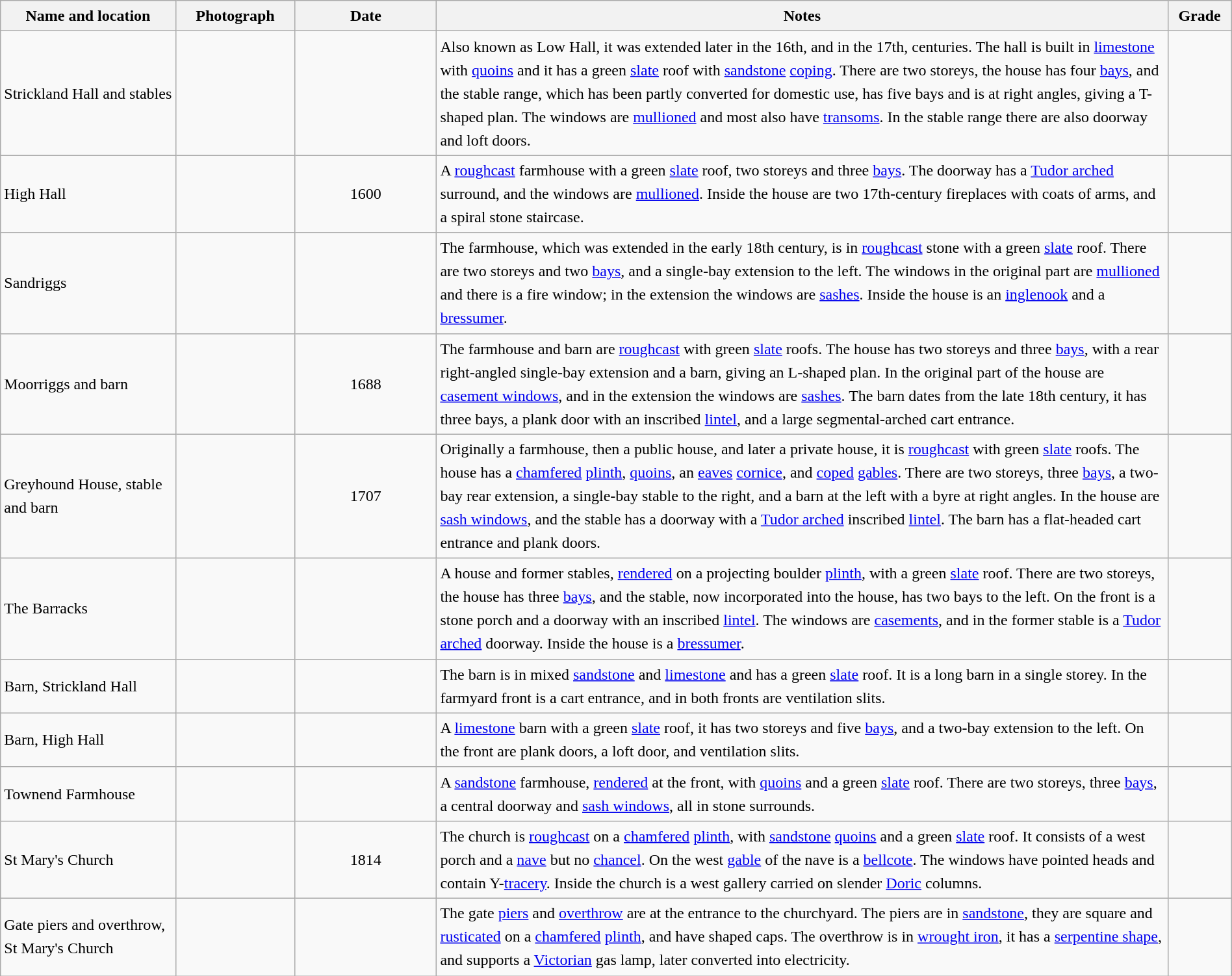<table class="wikitable sortable plainrowheaders" style="width:100%; border:0; text-align:left; line-height:150%;">
<tr>
<th scope="col"  style="width:150px">Name and location</th>
<th scope="col"  style="width:100px" class="unsortable">Photograph</th>
<th scope="col"  style="width:120px">Date</th>
<th scope="col"  style="width:650px" class="unsortable">Notes</th>
<th scope="col"  style="width:50px">Grade</th>
</tr>
<tr>
<td>Strickland Hall and stables<br><small></small></td>
<td></td>
<td align="center"></td>
<td>Also known as Low Hall, it was extended later in the 16th, and in the 17th, centuries.  The hall is built in <a href='#'>limestone</a> with <a href='#'>quoins</a> and it has a green <a href='#'>slate</a> roof with <a href='#'>sandstone</a> <a href='#'>coping</a>.  There are two storeys, the house has four <a href='#'>bays</a>, and the stable range, which has been partly converted for domestic use, has five bays and is at right angles, giving a T-shaped plan.  The windows are <a href='#'>mullioned</a> and most also have <a href='#'>transoms</a>.  In the stable range there are also doorway and loft doors.</td>
<td align="center" ></td>
</tr>
<tr>
<td>High Hall<br><small></small></td>
<td></td>
<td align="center">1600</td>
<td>A <a href='#'>roughcast</a> farmhouse with a green <a href='#'>slate</a> roof, two storeys and three <a href='#'>bays</a>.  The doorway has a <a href='#'>Tudor arched</a> surround, and the windows are <a href='#'>mullioned</a>.  Inside the house are two 17th-century fireplaces with coats of arms, and a spiral stone staircase.</td>
<td align="center" ></td>
</tr>
<tr>
<td>Sandriggs<br><small></small></td>
<td></td>
<td align="center"></td>
<td>The farmhouse, which was extended in the early 18th century, is in <a href='#'>roughcast</a> stone with a green <a href='#'>slate</a> roof.  There are two storeys and two <a href='#'>bays</a>, and a single-bay extension to the left.  The windows in the original part are <a href='#'>mullioned</a> and there is a fire window; in the extension the windows are <a href='#'>sashes</a>.  Inside the house is an <a href='#'>inglenook</a> and a <a href='#'>bressumer</a>.</td>
<td align="center" ></td>
</tr>
<tr>
<td>Moorriggs and barn<br><small></small></td>
<td></td>
<td align="center">1688</td>
<td>The farmhouse and barn are <a href='#'>roughcast</a> with green <a href='#'>slate</a> roofs.  The house has two storeys and three <a href='#'>bays</a>, with a rear right-angled single-bay extension and a barn, giving an L-shaped plan.  In the original part of the house are <a href='#'>casement windows</a>, and in the extension the windows are <a href='#'>sashes</a>.  The barn dates from the late 18th century, it has three bays, a plank door with an inscribed <a href='#'>lintel</a>, and a large segmental-arched cart entrance.</td>
<td align="center" ></td>
</tr>
<tr>
<td>Greyhound House, stable and barn<br><small></small></td>
<td></td>
<td align="center">1707</td>
<td>Originally a farmhouse, then a public house, and later a private house, it is <a href='#'>roughcast</a> with green <a href='#'>slate</a> roofs.  The house has a <a href='#'>chamfered</a> <a href='#'>plinth</a>, <a href='#'>quoins</a>, an <a href='#'>eaves</a> <a href='#'>cornice</a>, and <a href='#'>coped</a> <a href='#'>gables</a>.  There are two storeys, three <a href='#'>bays</a>, a two-bay rear extension, a single-bay stable to the right, and a barn at the left with a byre at right angles.  In the house are <a href='#'>sash windows</a>, and the stable has a doorway with a <a href='#'>Tudor arched</a> inscribed <a href='#'>lintel</a>.  The barn has a flat-headed cart entrance and plank doors.</td>
<td align="center" ></td>
</tr>
<tr>
<td>The Barracks<br><small></small></td>
<td></td>
<td align="center"></td>
<td>A house and former stables, <a href='#'>rendered</a> on a projecting boulder <a href='#'>plinth</a>, with a green <a href='#'>slate</a> roof.  There are two storeys, the house has three <a href='#'>bays</a>, and the stable, now incorporated into the house, has two bays to the left.  On the front is a stone porch and a doorway with an inscribed <a href='#'>lintel</a>.  The windows are <a href='#'>casements</a>, and in the former stable is a <a href='#'>Tudor arched</a> doorway.  Inside the house is a <a href='#'>bressumer</a>.</td>
<td align="center" ></td>
</tr>
<tr>
<td>Barn, Strickland Hall<br><small></small></td>
<td></td>
<td align="center"></td>
<td>The barn is in mixed <a href='#'>sandstone</a> and <a href='#'>limestone</a> and has a green <a href='#'>slate</a> roof.  It is a long barn in a single storey.  In the farmyard front is a cart entrance, and in both fronts are ventilation slits.</td>
<td align="center" ></td>
</tr>
<tr>
<td>Barn, High Hall<br><small></small></td>
<td></td>
<td align="center"></td>
<td>A <a href='#'>limestone</a> barn with a green <a href='#'>slate</a> roof, it has two storeys and five <a href='#'>bays</a>, and a two-bay extension to the left.  On the front are plank doors, a loft door, and ventilation slits.</td>
<td align="center" ></td>
</tr>
<tr>
<td>Townend Farmhouse<br><small></small></td>
<td></td>
<td align="center"></td>
<td>A <a href='#'>sandstone</a> farmhouse, <a href='#'>rendered</a> at the front, with <a href='#'>quoins</a> and a green <a href='#'>slate</a> roof.  There are two storeys, three <a href='#'>bays</a>, a central doorway and <a href='#'>sash windows</a>, all in stone surrounds.</td>
<td align="center" ></td>
</tr>
<tr>
<td>St Mary's Church<br><small></small></td>
<td></td>
<td align="center">1814</td>
<td>The church is <a href='#'>roughcast</a> on a <a href='#'>chamfered</a> <a href='#'>plinth</a>, with <a href='#'>sandstone</a> <a href='#'>quoins</a> and a green <a href='#'>slate</a> roof.  It consists of a west porch and a <a href='#'>nave</a> but no <a href='#'>chancel</a>.  On the west <a href='#'>gable</a> of the nave is a <a href='#'>bellcote</a>.  The windows have pointed heads and contain Y-<a href='#'>tracery</a>.  Inside the church is a west gallery carried on slender <a href='#'>Doric</a> columns.</td>
<td align="center" ></td>
</tr>
<tr>
<td>Gate piers and overthrow,<br>St Mary's Church<br><small></small></td>
<td></td>
<td align="center"></td>
<td>The gate <a href='#'>piers</a> and <a href='#'>overthrow</a> are at the entrance to the churchyard.  The piers are in <a href='#'>sandstone</a>, they are square and <a href='#'>rusticated</a> on a <a href='#'>chamfered</a> <a href='#'>plinth</a>, and have shaped caps.  The overthrow is in <a href='#'>wrought iron</a>, it has a <a href='#'>serpentine shape</a>, and supports a <a href='#'>Victorian</a> gas lamp, later converted into electricity.</td>
<td align="center" ></td>
</tr>
<tr>
</tr>
</table>
